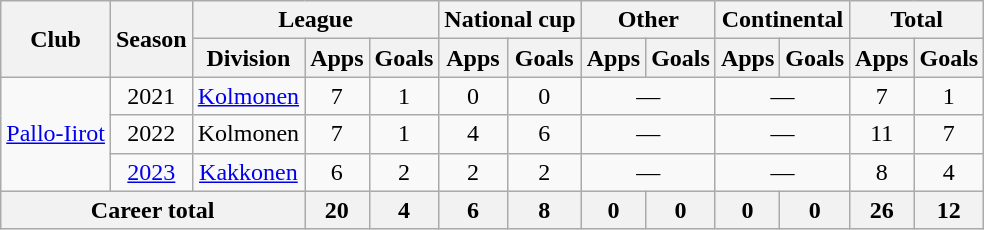<table class="wikitable" style="text-align:center">
<tr>
<th rowspan="2">Club</th>
<th rowspan="2">Season</th>
<th colspan="3">League</th>
<th colspan="2">National cup</th>
<th colspan="2">Other</th>
<th colspan="2">Continental</th>
<th colspan="2">Total</th>
</tr>
<tr>
<th>Division</th>
<th>Apps</th>
<th>Goals</th>
<th>Apps</th>
<th>Goals</th>
<th>Apps</th>
<th>Goals</th>
<th>Apps</th>
<th>Goals</th>
<th>Apps</th>
<th>Goals</th>
</tr>
<tr>
<td rowspan="3"><a href='#'>Pallo-Iirot</a></td>
<td>2021</td>
<td><a href='#'>Kolmonen</a></td>
<td>7</td>
<td>1</td>
<td>0</td>
<td>0</td>
<td colspan="2">—</td>
<td colspan="2">—</td>
<td>7</td>
<td>1</td>
</tr>
<tr>
<td>2022</td>
<td>Kolmonen</td>
<td>7</td>
<td>1</td>
<td>4</td>
<td>6</td>
<td colspan="2">—</td>
<td colspan="2">—</td>
<td>11</td>
<td>7</td>
</tr>
<tr>
<td><a href='#'>2023</a></td>
<td><a href='#'>Kakkonen</a></td>
<td>6</td>
<td>2</td>
<td>2</td>
<td>2</td>
<td colspan="2">—</td>
<td colspan="2">—</td>
<td>8</td>
<td>4</td>
</tr>
<tr>
<th colspan="3">Career total</th>
<th>20</th>
<th>4</th>
<th>6</th>
<th>8</th>
<th>0</th>
<th>0</th>
<th>0</th>
<th>0</th>
<th>26</th>
<th>12</th>
</tr>
</table>
